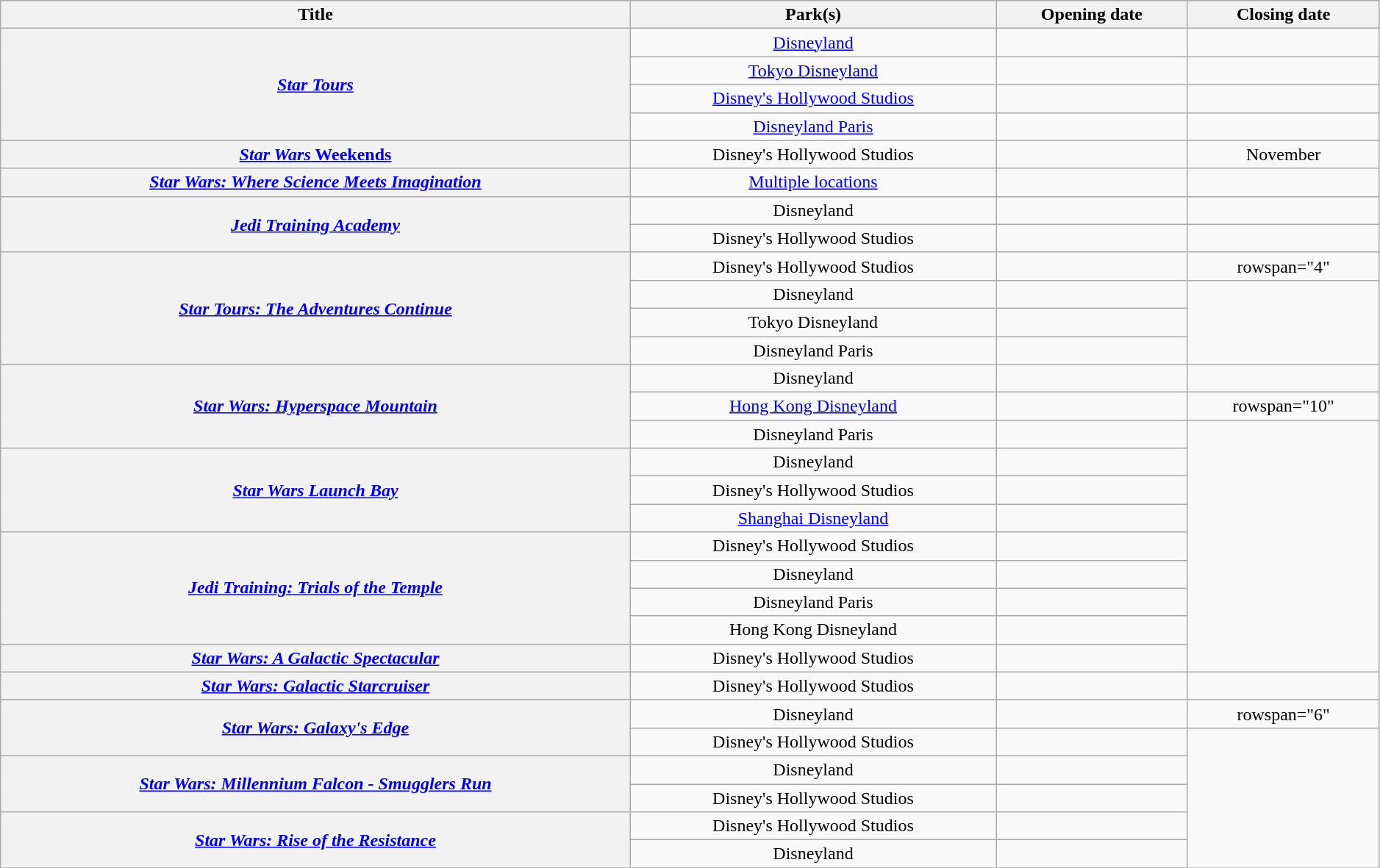<table class="wikitable plainrowheaders" style="text-align: center" width="99%">
<tr>
<th scope="col">Title</th>
<th scope="col">Park(s)</th>
<th scope="col">Opening date</th>
<th scope="col">Closing date</th>
</tr>
<tr>
<th scope="row" rowspan="4"><em><a href='#'>Star Tours</a></em></th>
<td><a href='#'>Disneyland</a></td>
<td></td>
<td></td>
</tr>
<tr>
<td><a href='#'>Tokyo Disneyland</a></td>
<td></td>
<td></td>
</tr>
<tr>
<td><a href='#'>Disney's Hollywood Studios</a></td>
<td></td>
<td></td>
</tr>
<tr>
<td><a href='#'>Disneyland Paris</a></td>
<td></td>
<td></td>
</tr>
<tr>
<th scope="row"><a href='#'><em>Star Wars</em> Weekends</a></th>
<td>Disney's Hollywood Studios</td>
<td></td>
<td>November </td>
</tr>
<tr>
<th scope="row"><em><a href='#'>Star Wars: Where Science Meets Imagination</a></em></th>
<td><a href='#'>Multiple locations</a></td>
<td></td>
<td></td>
</tr>
<tr>
<th scope="row" rowspan="2"><em><a href='#'>Jedi Training Academy</a></em></th>
<td>Disneyland</td>
<td></td>
<td></td>
</tr>
<tr>
<td>Disney's Hollywood Studios</td>
<td></td>
<td></td>
</tr>
<tr>
<th scope="row" rowspan="4"><em><a href='#'>Star Tours: The Adventures Continue</a></em></th>
<td>Disney's Hollywood Studios</td>
<td></td>
<td>rowspan="4" </td>
</tr>
<tr>
<td>Disneyland</td>
<td></td>
</tr>
<tr>
<td>Tokyo Disneyland</td>
<td></td>
</tr>
<tr>
<td>Disneyland Paris</td>
<td></td>
</tr>
<tr>
<th scope="row" rowspan="3"><em><a href='#'>Star Wars: Hyperspace Mountain</a></em></th>
<td>Disneyland</td>
<td></td>
<td></td>
</tr>
<tr>
<td><a href='#'>Hong Kong Disneyland</a></td>
<td></td>
<td>rowspan="10" </td>
</tr>
<tr>
<td>Disneyland Paris</td>
<td></td>
</tr>
<tr>
<th scope="row" rowspan="3"><em><a href='#'>Star Wars Launch Bay</a></em></th>
<td>Disneyland</td>
<td></td>
</tr>
<tr>
<td>Disney's Hollywood Studios</td>
<td></td>
</tr>
<tr>
<td><a href='#'>Shanghai Disneyland</a></td>
<td></td>
</tr>
<tr>
<th scope="row" rowspan="4"><em><a href='#'>Jedi Training: Trials of the Temple</a></em></th>
<td>Disney's Hollywood Studios</td>
<td></td>
</tr>
<tr>
<td>Disneyland</td>
<td></td>
</tr>
<tr>
<td>Disneyland Paris</td>
<td></td>
</tr>
<tr>
<td>Hong Kong Disneyland</td>
<td></td>
</tr>
<tr>
<th scope="row"><em><a href='#'>Star Wars: A Galactic Spectacular</a></em></th>
<td>Disney's Hollywood Studios</td>
<td></td>
</tr>
<tr>
<th scope="row"><em><a href='#'>Star Wars: Galactic Starcruiser</a></em></th>
<td>Disney's Hollywood Studios</td>
<td></td>
<td></td>
</tr>
<tr>
<th rowspan="2" scope="row"><em><a href='#'>Star Wars: Galaxy's Edge</a></em></th>
<td>Disneyland</td>
<td></td>
<td>rowspan="6" </td>
</tr>
<tr>
<td>Disney's Hollywood Studios</td>
<td></td>
</tr>
<tr>
<th rowspan="2" scope="row"><em><a href='#'>Star Wars: Millennium Falcon - Smugglers Run</a></em></th>
<td>Disneyland</td>
<td></td>
</tr>
<tr>
<td>Disney's Hollywood Studios</td>
<td></td>
</tr>
<tr>
<th rowspan="2" scope="row"><em><a href='#'>Star Wars: Rise of the Resistance</a></em></th>
<td>Disney's Hollywood Studios</td>
<td></td>
</tr>
<tr>
<td>Disneyland</td>
<td></td>
</tr>
<tr>
</tr>
</table>
